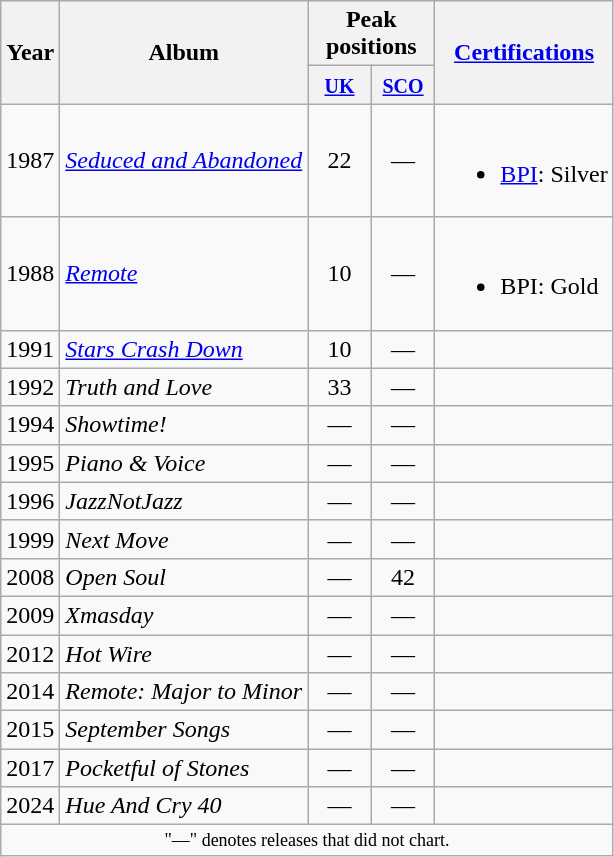<table class="wikitable plainrowheaders">
<tr>
<th rowspan="2">Year</th>
<th rowspan="2">Album</th>
<th colspan="2">Peak positions</th>
<th rowspan="2"><a href='#'>Certifications</a></th>
</tr>
<tr>
<th width="35"><small><a href='#'>UK</a></small><br></th>
<th width="35"><small><a href='#'>SCO</a></small></th>
</tr>
<tr>
<td>1987</td>
<td><em><a href='#'>Seduced and Abandoned</a></em></td>
<td align=center>22</td>
<td align=center>—</td>
<td><br><ul><li><a href='#'>BPI</a>: Silver</li></ul></td>
</tr>
<tr>
<td>1988</td>
<td><em><a href='#'>Remote</a></em></td>
<td align=center>10</td>
<td align=center>—</td>
<td><br><ul><li>BPI: Gold</li></ul></td>
</tr>
<tr>
<td>1991</td>
<td><em><a href='#'>Stars Crash Down</a></em></td>
<td align=center>10</td>
<td align=center>—</td>
<td></td>
</tr>
<tr>
<td>1992</td>
<td><em>Truth and Love</em></td>
<td align=center>33</td>
<td align=center>—</td>
<td></td>
</tr>
<tr>
<td>1994</td>
<td><em>Showtime!</em></td>
<td align=center>—</td>
<td align=center>—</td>
<td></td>
</tr>
<tr>
<td>1995</td>
<td><em>Piano & Voice</em></td>
<td align=center>—</td>
<td align=center>—</td>
<td></td>
</tr>
<tr>
<td>1996</td>
<td><em>JazzNotJazz</em></td>
<td align=center>—</td>
<td align=center>—</td>
<td></td>
</tr>
<tr>
<td>1999</td>
<td><em>Next Move</em></td>
<td align=center>—</td>
<td align=center>—</td>
<td></td>
</tr>
<tr>
<td>2008</td>
<td><em>Open Soul</em></td>
<td align=center>—</td>
<td align=center>42</td>
<td></td>
</tr>
<tr>
<td>2009</td>
<td><em>Xmasday</em></td>
<td align=center>—</td>
<td align=center>—</td>
<td></td>
</tr>
<tr>
<td>2012</td>
<td><em>Hot Wire</em></td>
<td align=center>—</td>
<td align=center>—</td>
<td></td>
</tr>
<tr>
<td>2014</td>
<td><em>Remote: Major to Minor</em></td>
<td align=center>—</td>
<td align=center>—</td>
<td></td>
</tr>
<tr>
<td>2015</td>
<td><em>September Songs</em></td>
<td align=center>—</td>
<td align=center>—</td>
<td></td>
</tr>
<tr>
<td>2017</td>
<td><em>Pocketful of Stones</em></td>
<td align=center>—</td>
<td align=center>—</td>
<td></td>
</tr>
<tr>
<td>2024</td>
<td><em>Hue And Cry 40</em></td>
<td align=center>—</td>
<td align=center>—</td>
<td></td>
</tr>
<tr>
<td colspan="6" style="text-align:center; font-size:9pt;">"—" denotes releases that did not chart.</td>
</tr>
</table>
